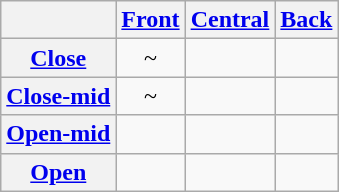<table class="wikitable" style="text-align: center;">
<tr>
<th></th>
<th><a href='#'>Front</a></th>
<th><a href='#'>Central</a></th>
<th><a href='#'>Back</a></th>
</tr>
<tr>
<th><a href='#'>Close</a></th>
<td> ~ </td>
<td></td>
<td></td>
</tr>
<tr>
<th><a href='#'>Close-mid</a></th>
<td> ~ </td>
<td></td>
<td></td>
</tr>
<tr>
<th><a href='#'>Open-mid</a></th>
<td></td>
<td></td>
<td></td>
</tr>
<tr>
<th><a href='#'>Open</a></th>
<td></td>
<td></td>
<td></td>
</tr>
</table>
